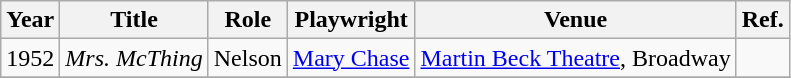<table class="wikitable">
<tr>
<th>Year</th>
<th>Title</th>
<th>Role</th>
<th>Playwright</th>
<th>Venue</th>
<th>Ref.</th>
</tr>
<tr>
<td>1952</td>
<td><em>Mrs. McThing</em></td>
<td>Nelson</td>
<td><a href='#'>Mary Chase</a></td>
<td><a href='#'>Martin Beck Theatre</a>, Broadway</td>
<td></td>
</tr>
<tr>
</tr>
</table>
